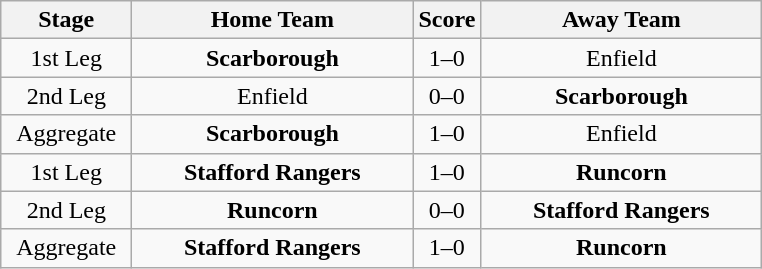<table class="wikitable" style="text-align:center">
<tr>
<th width=80>Stage</th>
<th width=180>Home Team</th>
<th width=20>Score</th>
<th width=180>Away Team</th>
</tr>
<tr>
<td>1st Leg</td>
<td><strong>Scarborough</strong></td>
<td>1–0</td>
<td>Enfield</td>
</tr>
<tr>
<td>2nd Leg</td>
<td>Enfield</td>
<td>0–0</td>
<td><strong>Scarborough</strong></td>
</tr>
<tr>
<td>Aggregate</td>
<td><strong>Scarborough</strong></td>
<td>1–0</td>
<td>Enfield</td>
</tr>
<tr>
<td>1st Leg</td>
<td><strong>Stafford Rangers</strong></td>
<td>1–0</td>
<td><strong>Runcorn</strong></td>
</tr>
<tr>
<td>2nd Leg</td>
<td><strong>Runcorn</strong></td>
<td>0–0</td>
<td><strong>Stafford Rangers</strong></td>
</tr>
<tr>
<td>Aggregate</td>
<td><strong>Stafford Rangers</strong></td>
<td>1–0</td>
<td><strong>Runcorn</strong></td>
</tr>
</table>
